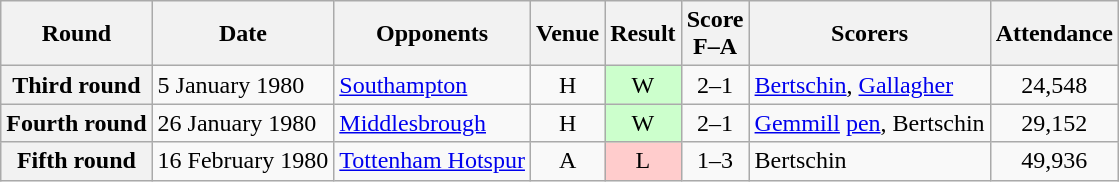<table class="wikitable plainrowheaders" style="text-align:center">
<tr>
<th scope="col">Round</th>
<th scope="col">Date</th>
<th scope="col">Opponents</th>
<th scope="col">Venue</th>
<th scope="col">Result</th>
<th scope="col">Score<br>F–A</th>
<th scope="col">Scorers</th>
<th scope="col">Attendance</th>
</tr>
<tr>
<th scope="row">Third round</th>
<td align="left">5 January 1980</td>
<td align="left"><a href='#'>Southampton</a></td>
<td>H</td>
<td style="background:#cfc">W</td>
<td>2–1</td>
<td align="left"><a href='#'>Bertschin</a>, <a href='#'>Gallagher</a></td>
<td>24,548</td>
</tr>
<tr>
<th scope="row">Fourth round</th>
<td align="left">26 January 1980</td>
<td align="left"><a href='#'>Middlesbrough</a></td>
<td>H</td>
<td style="background:#cfc">W</td>
<td>2–1</td>
<td align="left"><a href='#'>Gemmill</a> <a href='#'>pen</a>, Bertschin</td>
<td>29,152</td>
</tr>
<tr>
<th scope="row">Fifth round</th>
<td align="left">16 February 1980</td>
<td align="left"><a href='#'>Tottenham Hotspur</a></td>
<td>A</td>
<td style="background:#fcc">L</td>
<td>1–3</td>
<td align="left">Bertschin</td>
<td>49,936</td>
</tr>
</table>
